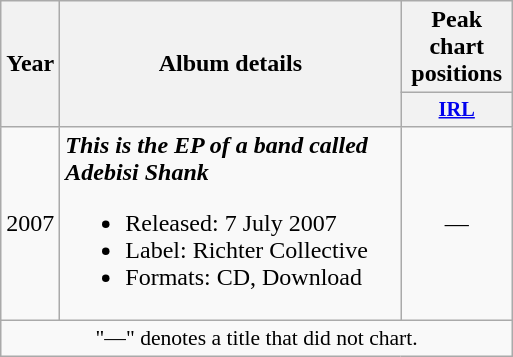<table class="wikitable" style="text-align:center;">
<tr>
<th rowspan="2">Year</th>
<th style="width:220px;" rowspan="2">Album details</th>
<th>Peak chart positions</th>
</tr>
<tr>
<th style="width:5em;font-size:85%"><a href='#'>IRL</a></th>
</tr>
<tr>
<td>2007</td>
<td style="text-align:left;"><strong><em>This is the EP of a band called Adebisi Shank</em></strong><br><ul><li>Released: 7 July 2007</li><li>Label: Richter Collective</li><li>Formats: CD, Download</li></ul></td>
<td>—</td>
</tr>
<tr>
<td colspan="7" style="font-size:90%">"—" denotes a title that did not chart.</td>
</tr>
</table>
